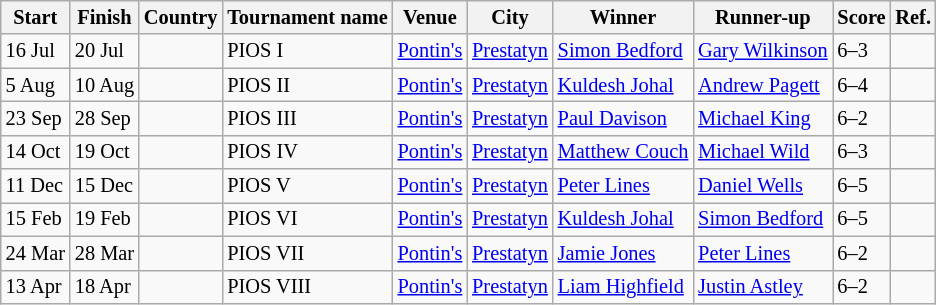<table class="wikitable sortable" style="font-size: 85%">
<tr>
<th>Start</th>
<th>Finish</th>
<th>Country</th>
<th>Tournament name</th>
<th>Venue</th>
<th>City</th>
<th>Winner</th>
<th>Runner-up</th>
<th>Score</th>
<th>Ref.</th>
</tr>
<tr>
<td>16 Jul</td>
<td>20 Jul</td>
<td></td>
<td>PIOS I</td>
<td><a href='#'>Pontin's</a></td>
<td><a href='#'>Prestatyn</a></td>
<td> <a href='#'>Simon Bedford</a></td>
<td> <a href='#'>Gary Wilkinson</a></td>
<td>6–3</td>
<td></td>
</tr>
<tr>
<td>5 Aug</td>
<td>10 Aug</td>
<td></td>
<td>PIOS II</td>
<td><a href='#'>Pontin's</a></td>
<td><a href='#'>Prestatyn</a></td>
<td> <a href='#'>Kuldesh Johal</a></td>
<td> <a href='#'>Andrew Pagett</a></td>
<td>6–4</td>
<td></td>
</tr>
<tr>
<td>23 Sep</td>
<td>28 Sep</td>
<td></td>
<td>PIOS III</td>
<td><a href='#'>Pontin's</a></td>
<td><a href='#'>Prestatyn</a></td>
<td> <a href='#'>Paul Davison</a></td>
<td> <a href='#'>Michael King</a></td>
<td>6–2</td>
<td></td>
</tr>
<tr>
<td>14 Oct</td>
<td>19 Oct</td>
<td></td>
<td>PIOS IV</td>
<td><a href='#'>Pontin's</a></td>
<td><a href='#'>Prestatyn</a></td>
<td> <a href='#'>Matthew Couch</a></td>
<td> <a href='#'>Michael Wild</a></td>
<td>6–3</td>
<td></td>
</tr>
<tr>
<td>11 Dec</td>
<td>15 Dec</td>
<td></td>
<td>PIOS V</td>
<td><a href='#'>Pontin's</a></td>
<td><a href='#'>Prestatyn</a></td>
<td> <a href='#'>Peter Lines</a></td>
<td> <a href='#'>Daniel Wells</a></td>
<td>6–5</td>
<td></td>
</tr>
<tr>
<td>15 Feb</td>
<td>19 Feb</td>
<td></td>
<td>PIOS VI</td>
<td><a href='#'>Pontin's</a></td>
<td><a href='#'>Prestatyn</a></td>
<td> <a href='#'>Kuldesh Johal</a></td>
<td> <a href='#'>Simon Bedford</a></td>
<td>6–5</td>
<td></td>
</tr>
<tr>
<td>24 Mar</td>
<td>28 Mar</td>
<td></td>
<td>PIOS VII</td>
<td><a href='#'>Pontin's</a></td>
<td><a href='#'>Prestatyn</a></td>
<td> <a href='#'>Jamie Jones</a></td>
<td> <a href='#'>Peter Lines</a></td>
<td>6–2</td>
<td></td>
</tr>
<tr>
<td>13 Apr</td>
<td>18 Apr</td>
<td></td>
<td>PIOS VIII</td>
<td><a href='#'>Pontin's</a></td>
<td><a href='#'>Prestatyn</a></td>
<td> <a href='#'>Liam Highfield</a></td>
<td> <a href='#'>Justin Astley</a></td>
<td>6–2</td>
<td></td>
</tr>
</table>
